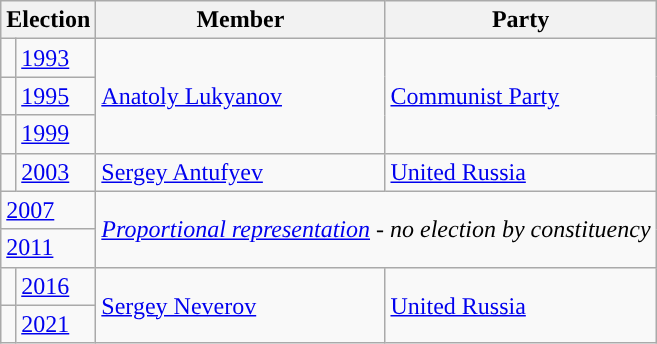<table class="wikitable">
<tr>
<th colspan="2">Election</th>
<th>Member</th>
<th>Party</th>
</tr>
<tr>
<td style="background-color:"></td>
<td><a href='#'>1993</a></td>
<td rowspan=3><a href='#'>Anatoly Lukyanov</a></td>
<td rowspan=3><a href='#'>Communist Party</a></td>
</tr>
<tr>
<td style="background-color:"></td>
<td><a href='#'>1995</a></td>
</tr>
<tr>
<td style="background-color:"></td>
<td><a href='#'>1999</a></td>
</tr>
<tr>
<td style="background-color:"></td>
<td><a href='#'>2003</a></td>
<td><a href='#'>Sergey Antufyev</a></td>
<td><a href='#'>United Russia</a></td>
</tr>
<tr>
<td colspan=2><a href='#'>2007</a></td>
<td colspan=2 rowspan=2><em><a href='#'>Proportional representation</a> - no election by constituency</em></td>
</tr>
<tr>
<td colspan=2><a href='#'>2011</a></td>
</tr>
<tr>
<td style="background-color: "></td>
<td><a href='#'>2016</a></td>
<td rowspan=2><a href='#'>Sergey Neverov</a></td>
<td rowspan=2><a href='#'>United Russia</a></td>
</tr>
<tr>
<td style="background-color: "></td>
<td><a href='#'>2021</a></td>
</tr>
</table>
